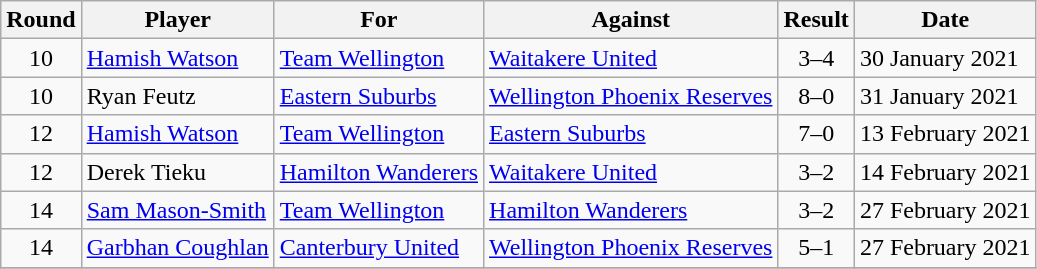<table class="wikitable">
<tr>
<th>Round</th>
<th>Player</th>
<th>For</th>
<th>Against</th>
<th style="text-align:center">Result</th>
<th>Date</th>
</tr>
<tr>
<td style="text-align:center">10</td>
<td><a href='#'>Hamish Watson</a></td>
<td><a href='#'>Team Wellington</a></td>
<td><a href='#'>Waitakere United</a></td>
<td style="text-align:center">3–4</td>
<td>30 January 2021</td>
</tr>
<tr>
<td style="text-align:center">10</td>
<td>Ryan Feutz</td>
<td><a href='#'>Eastern Suburbs</a></td>
<td><a href='#'>Wellington Phoenix Reserves</a></td>
<td style="text-align:center">8–0</td>
<td>31 January 2021</td>
</tr>
<tr>
<td style="text-align:center">12</td>
<td><a href='#'>Hamish Watson</a></td>
<td><a href='#'>Team Wellington</a></td>
<td><a href='#'>Eastern Suburbs</a></td>
<td style="text-align:center">7–0</td>
<td>13 February 2021</td>
</tr>
<tr>
<td style="text-align:center">12</td>
<td>Derek Tieku</td>
<td><a href='#'>Hamilton Wanderers</a></td>
<td><a href='#'>Waitakere United</a></td>
<td style="text-align:center">3–2</td>
<td>14 February 2021</td>
</tr>
<tr>
<td style="text-align:center">14</td>
<td><a href='#'>Sam Mason-Smith</a></td>
<td><a href='#'>Team Wellington</a></td>
<td><a href='#'>Hamilton Wanderers</a></td>
<td style="text-align:center">3–2</td>
<td>27 February 2021</td>
</tr>
<tr>
<td style="text-align:center">14</td>
<td><a href='#'>Garbhan Coughlan</a></td>
<td><a href='#'>Canterbury United</a></td>
<td><a href='#'>Wellington Phoenix Reserves</a></td>
<td style="text-align:center">5–1</td>
<td>27 February 2021</td>
</tr>
<tr>
</tr>
</table>
